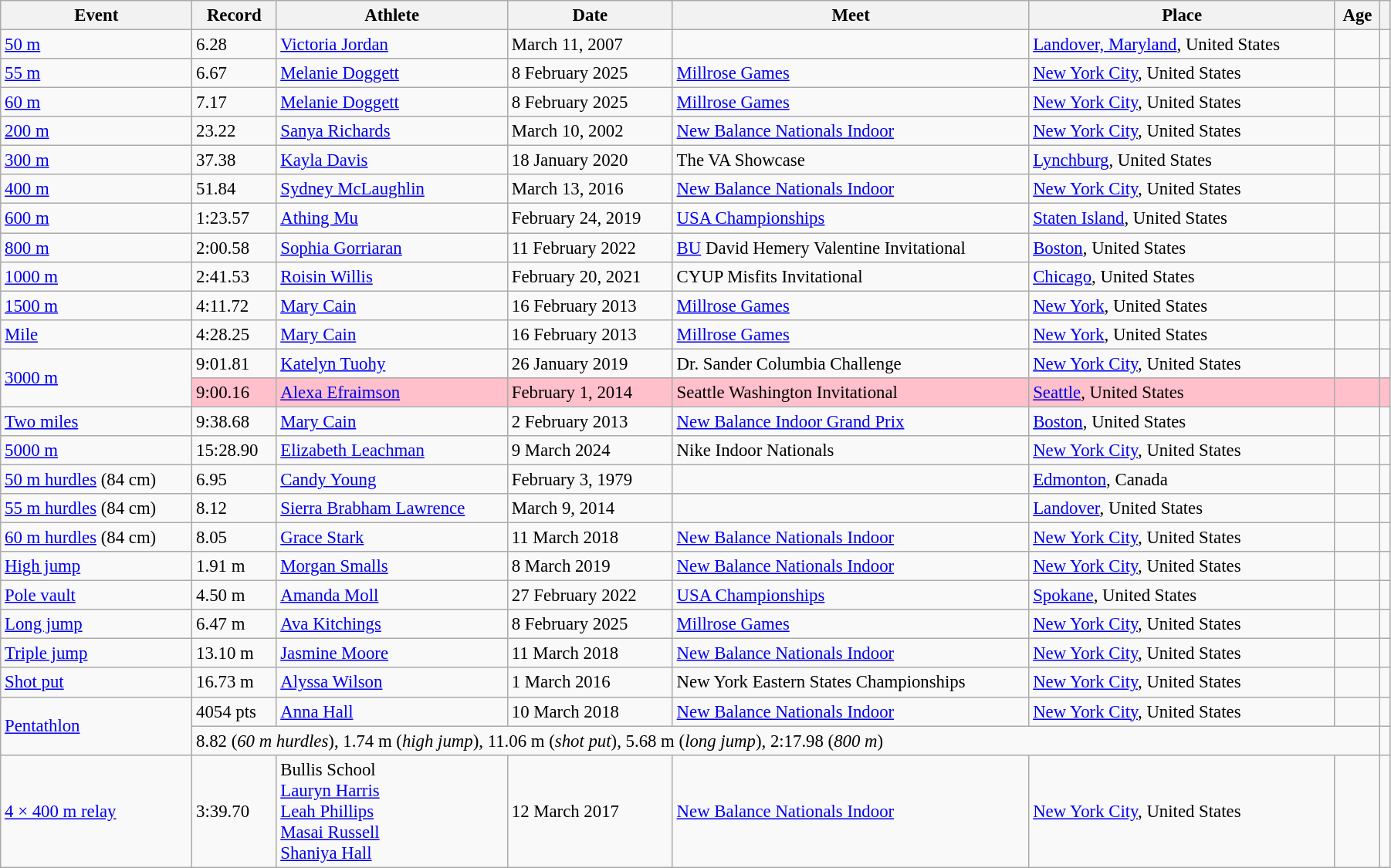<table class=wikitable style="width: 95%; font-size: 95%;">
<tr>
<th>Event</th>
<th>Record</th>
<th>Athlete</th>
<th>Date</th>
<th>Meet</th>
<th>Place</th>
<th>Age</th>
<th></th>
</tr>
<tr>
<td><a href='#'>50 m</a></td>
<td>6.28</td>
<td><a href='#'>Victoria Jordan</a></td>
<td>March 11, 2007</td>
<td></td>
<td><a href='#'>Landover, Maryland</a>, United States</td>
<td></td>
<td></td>
</tr>
<tr>
<td><a href='#'>55 m</a></td>
<td>6.67</td>
<td><a href='#'>Melanie Doggett</a></td>
<td>8 February 2025</td>
<td><a href='#'>Millrose Games</a></td>
<td><a href='#'>New York City</a>, United States</td>
<td></td>
<td></td>
</tr>
<tr>
<td><a href='#'>60 m</a></td>
<td>7.17</td>
<td><a href='#'>Melanie Doggett</a></td>
<td>8 February 2025</td>
<td><a href='#'>Millrose Games</a></td>
<td><a href='#'>New York City</a>, United States</td>
<td></td>
<td></td>
</tr>
<tr>
<td><a href='#'>200 m</a></td>
<td>23.22</td>
<td><a href='#'>Sanya Richards</a></td>
<td>March 10, 2002</td>
<td><a href='#'>New Balance Nationals Indoor</a></td>
<td><a href='#'>New York City</a>, United States</td>
<td></td>
<td></td>
</tr>
<tr>
<td><a href='#'>300 m</a></td>
<td>37.38</td>
<td><a href='#'>Kayla Davis</a></td>
<td>18 January 2020</td>
<td>The VA Showcase</td>
<td><a href='#'>Lynchburg</a>, United States</td>
<td></td>
<td></td>
</tr>
<tr>
<td><a href='#'>400 m</a></td>
<td>51.84</td>
<td><a href='#'>Sydney McLaughlin</a></td>
<td>March 13, 2016</td>
<td><a href='#'>New Balance Nationals Indoor</a></td>
<td><a href='#'>New York City</a>, United States</td>
<td></td>
<td></td>
</tr>
<tr>
<td><a href='#'>600 m</a></td>
<td>1:23.57</td>
<td><a href='#'>Athing Mu</a></td>
<td>February 24, 2019</td>
<td><a href='#'>USA Championships</a></td>
<td><a href='#'>Staten Island</a>, United States</td>
<td></td>
<td></td>
</tr>
<tr>
<td><a href='#'>800 m</a></td>
<td>2:00.58</td>
<td><a href='#'>Sophia Gorriaran</a></td>
<td>11 February 2022</td>
<td><a href='#'>BU</a> David Hemery Valentine Invitational</td>
<td><a href='#'>Boston</a>, United States</td>
<td></td>
<td></td>
</tr>
<tr>
<td><a href='#'>1000 m</a></td>
<td>2:41.53</td>
<td><a href='#'>Roisin Willis</a></td>
<td>February 20, 2021</td>
<td>CYUP Misfits Invitational</td>
<td><a href='#'>Chicago</a>, United States</td>
<td></td>
<td></td>
</tr>
<tr>
<td><a href='#'>1500 m</a></td>
<td>4:11.72</td>
<td><a href='#'>Mary Cain</a></td>
<td>16 February 2013</td>
<td><a href='#'>Millrose Games</a></td>
<td><a href='#'>New York</a>, United States</td>
<td></td>
<td></td>
</tr>
<tr>
<td><a href='#'>Mile</a></td>
<td>4:28.25</td>
<td><a href='#'>Mary Cain</a></td>
<td>16 February 2013</td>
<td><a href='#'>Millrose Games</a></td>
<td><a href='#'>New York</a>, United States</td>
<td></td>
<td></td>
</tr>
<tr>
<td rowspan=2><a href='#'>3000 m</a></td>
<td>9:01.81</td>
<td><a href='#'>Katelyn Tuohy</a></td>
<td>26 January 2019</td>
<td>Dr. Sander Columbia Challenge</td>
<td><a href='#'>New York City</a>, United States</td>
<td></td>
<td></td>
</tr>
<tr style="background:pink">
<td>9:00.16 </td>
<td><a href='#'>Alexa Efraimson</a></td>
<td>February 1, 2014</td>
<td>Seattle Washington Invitational</td>
<td><a href='#'>Seattle</a>, United States</td>
<td></td>
<td></td>
</tr>
<tr>
<td><a href='#'>Two miles</a></td>
<td>9:38.68</td>
<td><a href='#'>Mary Cain</a></td>
<td>2 February 2013</td>
<td><a href='#'>New Balance Indoor Grand Prix</a></td>
<td><a href='#'>Boston</a>, United States</td>
<td></td>
<td></td>
</tr>
<tr>
<td><a href='#'>5000 m</a></td>
<td>15:28.90</td>
<td><a href='#'>Elizabeth Leachman</a></td>
<td>9 March 2024</td>
<td>Nike Indoor Nationals</td>
<td><a href='#'>New York City</a>, United States</td>
<td></td>
<td></td>
</tr>
<tr>
<td><a href='#'>50 m hurdles</a> (84 cm)</td>
<td>6.95</td>
<td><a href='#'>Candy Young</a></td>
<td>February 3, 1979</td>
<td></td>
<td><a href='#'>Edmonton</a>, Canada</td>
<td></td>
<td></td>
</tr>
<tr>
<td><a href='#'>55 m hurdles</a> (84 cm)</td>
<td>8.12</td>
<td><a href='#'>Sierra Brabham Lawrence</a></td>
<td>March 9, 2014</td>
<td></td>
<td><a href='#'>Landover</a>, United States</td>
<td></td>
<td></td>
</tr>
<tr>
<td><a href='#'>60 m hurdles</a> (84 cm)</td>
<td>8.05</td>
<td><a href='#'>Grace Stark</a></td>
<td>11 March 2018</td>
<td><a href='#'>New Balance Nationals Indoor</a></td>
<td><a href='#'>New York City</a>, United States</td>
<td></td>
<td></td>
</tr>
<tr>
<td><a href='#'>High jump</a></td>
<td>1.91 m</td>
<td><a href='#'>Morgan Smalls</a></td>
<td>8 March 2019</td>
<td><a href='#'>New Balance Nationals Indoor</a></td>
<td><a href='#'>New York City</a>, United States</td>
<td></td>
<td></td>
</tr>
<tr>
<td><a href='#'>Pole vault</a></td>
<td>4.50 m</td>
<td><a href='#'>Amanda Moll</a></td>
<td>27 February 2022</td>
<td><a href='#'>USA Championships</a></td>
<td><a href='#'>Spokane</a>, United States</td>
<td></td>
<td></td>
</tr>
<tr>
<td><a href='#'>Long jump</a></td>
<td>6.47 m</td>
<td><a href='#'>Ava Kitchings</a></td>
<td>8 February 2025</td>
<td><a href='#'>Millrose Games</a></td>
<td><a href='#'>New York City</a>, United States</td>
<td></td>
<td></td>
</tr>
<tr>
<td><a href='#'>Triple jump</a></td>
<td>13.10 m</td>
<td><a href='#'>Jasmine Moore</a></td>
<td>11 March 2018</td>
<td><a href='#'>New Balance Nationals Indoor</a></td>
<td><a href='#'>New York City</a>, United States</td>
<td></td>
<td></td>
</tr>
<tr>
<td><a href='#'>Shot put</a></td>
<td>16.73 m</td>
<td><a href='#'>Alyssa Wilson</a></td>
<td>1 March 2016</td>
<td>New York Eastern States Championships</td>
<td><a href='#'>New York City</a>, United States</td>
<td></td>
<td></td>
</tr>
<tr>
<td rowspan=2><a href='#'>Pentathlon</a></td>
<td>4054 pts</td>
<td><a href='#'>Anna Hall</a></td>
<td>10 March 2018</td>
<td><a href='#'>New Balance Nationals Indoor</a></td>
<td><a href='#'>New York City</a>, United States</td>
<td></td>
<td></td>
</tr>
<tr>
<td colspan=6>8.82 (<em>60 m hurdles</em>), 1.74 m (<em>high jump</em>), 11.06 m (<em>shot put</em>), 5.68 m (<em>long jump</em>), 2:17.98 (<em>800 m</em>)</td>
<td></td>
</tr>
<tr>
<td><a href='#'>4 × 400 m relay</a></td>
<td>3:39.70</td>
<td>Bullis School<br><a href='#'>Lauryn Harris</a><br><a href='#'>Leah Phillips</a><br><a href='#'>Masai Russell</a><br><a href='#'>Shaniya Hall</a></td>
<td>12 March 2017</td>
<td><a href='#'>New Balance Nationals Indoor</a></td>
<td><a href='#'>New York City</a>, United States</td>
<td><br><br><br></td>
<td></td>
</tr>
</table>
